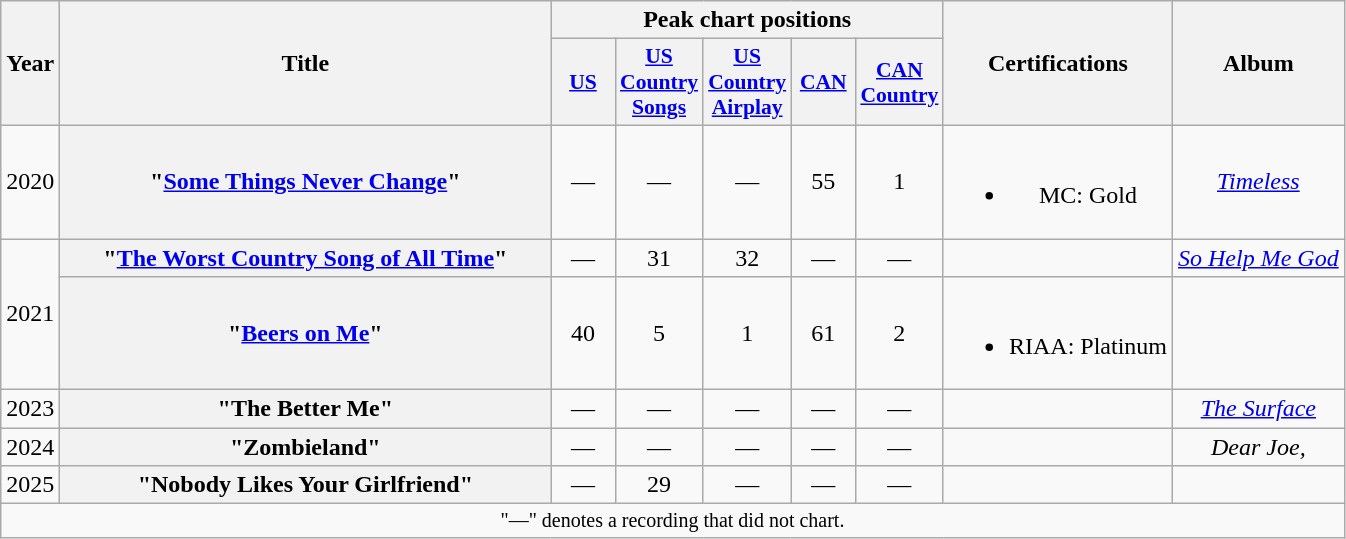<table class="wikitable plainrowheaders" style="text-align:center;">
<tr>
<th rowspan="2">Year</th>
<th scope="col" rowspan="2" style="width:20em;">Title</th>
<th colspan="5">Peak chart positions</th>
<th rowspan="2">Certifications</th>
<th rowspan="2">Album</th>
</tr>
<tr>
<th scope="col" style="width:2.5em;font-size:90%;"><a href='#'>US</a><br></th>
<th scope="col" style="width:2.5em;font-size:90%;"><a href='#'>US Country Songs</a><br></th>
<th scope="col" style="width:2.5em;font-size:90%;"><a href='#'>US Country Airplay</a><br></th>
<th scope="col" style="width:2.5em;font-size:90%;"><a href='#'>CAN</a><br></th>
<th scope="col" style="width:2.5em;font-size:90%;"><a href='#'>CAN Country</a><br></th>
</tr>
<tr>
<td>2020</td>
<th scope="row">"<a href='#'>Some Things Never Change</a>"<br></th>
<td>—</td>
<td>—</td>
<td>—</td>
<td>55</td>
<td>1</td>
<td><br><ul><li>MC: Gold</li></ul></td>
<td><em><a href='#'>Timeless</a></em></td>
</tr>
<tr>
<td rowspan="2">2021</td>
<th scope="row">"<a href='#'>The Worst Country Song of All Time</a>"<br></th>
<td>—</td>
<td>31</td>
<td>32</td>
<td>—</td>
<td>—</td>
<td></td>
<td><em><a href='#'>So Help Me God</a></em></td>
</tr>
<tr>
<th scope="row">"<a href='#'>Beers on Me</a>"<br></th>
<td>40</td>
<td>5</td>
<td>1</td>
<td>61</td>
<td>2</td>
<td><br><ul><li>RIAA: Platinum</li></ul></td>
<td></td>
</tr>
<tr>
<td>2023</td>
<th scope="row">"The Better Me"<br></th>
<td>—</td>
<td>—</td>
<td>—</td>
<td>—</td>
<td>—</td>
<td></td>
<td><em><a href='#'>The Surface</a></em></td>
</tr>
<tr>
<td>2024</td>
<th scope="row">"Zombieland"<br></th>
<td>—</td>
<td>—</td>
<td>—</td>
<td>—</td>
<td>—</td>
<td></td>
<td><em>Dear Joe,</em></td>
</tr>
<tr>
<td>2025</td>
<th scope="row">"Nobody Likes Your Girlfriend"<br></th>
<td>—</td>
<td>29</td>
<td>—</td>
<td>—</td>
<td>—</td>
<td></td>
<td></td>
</tr>
<tr>
<td colspan="9" style="font-size:smaller;">"—" denotes a recording that did not chart.</td>
</tr>
</table>
